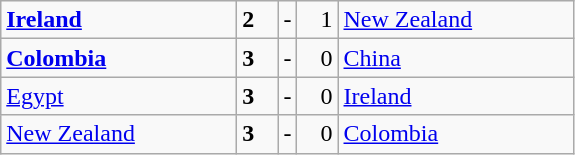<table class="wikitable">
<tr>
<td> <strong><a href='#'>Ireland</a></strong></td>
<td style="text-align:left;"><strong>2</strong></td>
<td>-</td>
<td style="text-align:right;">1</td>
<td> <a href='#'>New Zealand</a></td>
</tr>
<tr>
<td> <strong><a href='#'>Colombia</a></strong></td>
<td style="text-align:left;"><strong>3</strong></td>
<td>-</td>
<td style="text-align:right;">0</td>
<td> <a href='#'>China</a></td>
</tr>
<tr>
<td width=150> <a href='#'>Egypt</a></td>
<td style="width:20px; text-align:left;"><strong>3</strong></td>
<td>-</td>
<td style="width:20px; text-align:right;">0</td>
<td width=150> <a href='#'>Ireland</a></td>
</tr>
<tr>
<td> <a href='#'>New Zealand</a></td>
<td style="text-align:left;"><strong>3</strong></td>
<td>-</td>
<td style="text-align:right;">0</td>
<td> <a href='#'>Colombia</a></td>
</tr>
</table>
